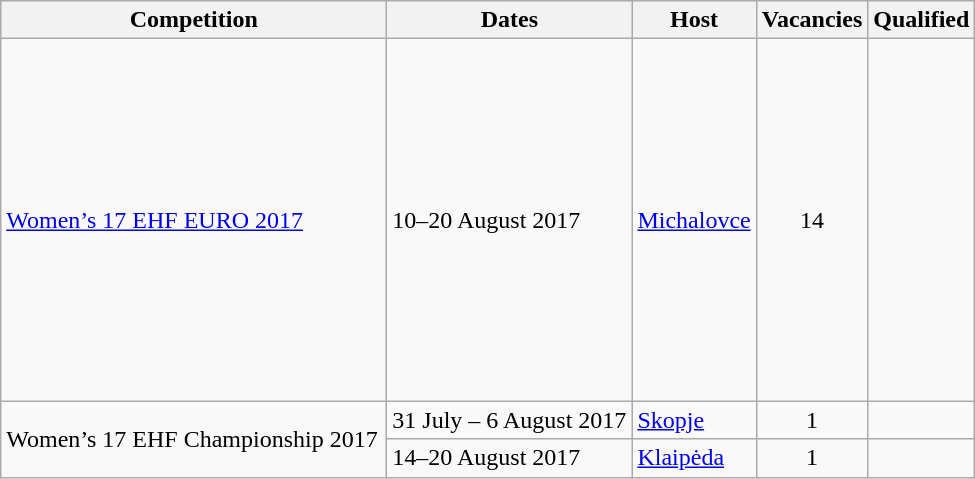<table class="wikitable">
<tr>
<th style="width: 250px;">Competition</th>
<th>Dates</th>
<th>Host</th>
<th>Vacancies</th>
<th>Qualified</th>
</tr>
<tr>
<td><a href='#'>Women’s 17 EHF EURO 2017</a></td>
<td>10–20 August 2017</td>
<td> <a href='#'>Michalovce</a></td>
<td style="text-align: center;">14</td>
<td><br><br><br><br><br><br><br><br><br><br><br><br><br></td>
</tr>
<tr>
<td rowspan=2>Women’s 17 EHF Championship 2017</td>
<td>31 July – 6 August 2017</td>
<td> <a href='#'>Skopje</a></td>
<td style="text-align: center;">1</td>
<td></td>
</tr>
<tr>
<td>14–20 August 2017</td>
<td> <a href='#'>Klaipėda</a></td>
<td style="text-align: center;">1</td>
<td></td>
</tr>
</table>
